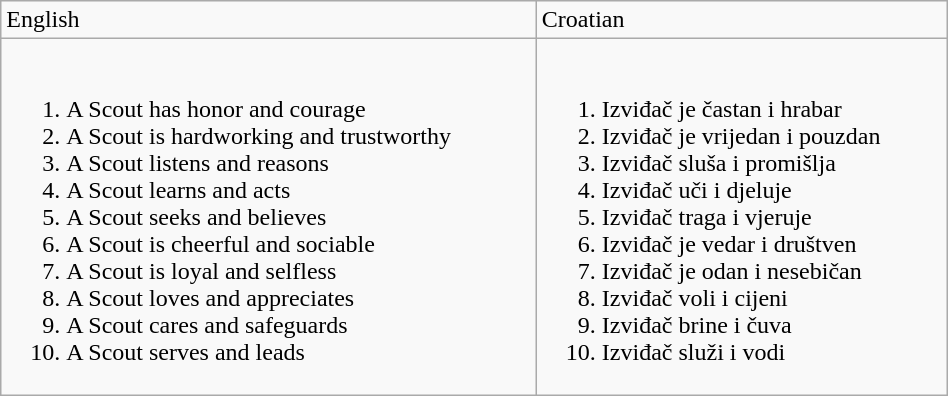<table class="wikitable" width="50%">
<tr>
<td>English</td>
<td>Croatian</td>
</tr>
<tr>
<td><br><ol><li>A Scout has honor and courage</li><li>A Scout is hardworking and trustworthy</li><li>A Scout listens and reasons</li><li>A Scout learns and acts</li><li>A Scout seeks and believes</li><li>A Scout is cheerful and sociable</li><li>A Scout is loyal and selfless</li><li>A Scout loves and appreciates</li><li>A Scout cares and safeguards</li><li>A Scout serves and leads</li></ol></td>
<td><br><ol><li>Izviđač je častan i hrabar</li><li>Izviđač je vrijedan i pouzdan</li><li>Izviđač sluša i promišlja</li><li>Izviđač uči i djeluje</li><li>Izviđač traga i vjeruje</li><li>Izviđač je vedar i društven</li><li>Izviđač je odan i nesebičan</li><li>Izviđač voli i cijeni</li><li>Izviđač brine i čuva</li><li>Izviđač služi i vodi</li></ol></td>
</tr>
</table>
